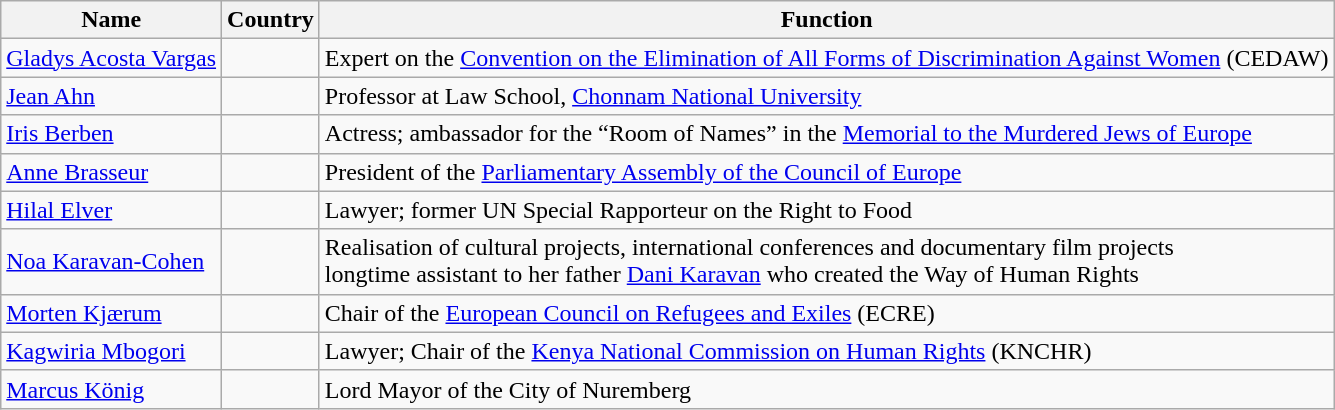<table class="wikitable">
<tr>
<th>Name</th>
<th>Country</th>
<th>Function</th>
</tr>
<tr>
<td><a href='#'>Gladys Acosta Vargas</a></td>
<td></td>
<td>Expert on the <a href='#'>Convention on the Elimination of All Forms of Discrimination Against Women</a> (CEDAW)</td>
</tr>
<tr>
<td><a href='#'>Jean Ahn</a></td>
<td></td>
<td>Professor at Law School, <a href='#'>Chonnam National University</a></td>
</tr>
<tr>
<td><a href='#'>Iris Berben</a></td>
<td></td>
<td>Actress; ambassador for the “Room of Names” in the <a href='#'>Memorial to the Murdered Jews of Europe</a></td>
</tr>
<tr>
<td><a href='#'>Anne Brasseur</a></td>
<td></td>
<td>President of the <a href='#'>Parliamentary Assembly of the Council of Europe</a></td>
</tr>
<tr>
<td><a href='#'>Hilal Elver</a></td>
<td></td>
<td>Lawyer; former UN Special Rapporteur on the Right to Food</td>
</tr>
<tr>
<td><a href='#'>Noa Karavan-Cohen</a></td>
<td></td>
<td>Realisation of cultural projects, international conferences and documentary film projects<br>longtime assistant to her father <a href='#'>Dani Karavan</a> who created the Way of Human Rights</td>
</tr>
<tr>
<td><a href='#'>Morten Kjærum</a></td>
<td></td>
<td>Chair of the <a href='#'>European Council on Refugees and Exiles</a> (ECRE)</td>
</tr>
<tr>
<td><a href='#'>Kagwiria Mbogori</a></td>
<td></td>
<td>Lawyer; Chair of the <a href='#'>Kenya National Commission on Human Rights</a> (KNCHR)</td>
</tr>
<tr>
<td><a href='#'>Marcus König</a></td>
<td></td>
<td>Lord Mayor of the City of Nuremberg</td>
</tr>
</table>
